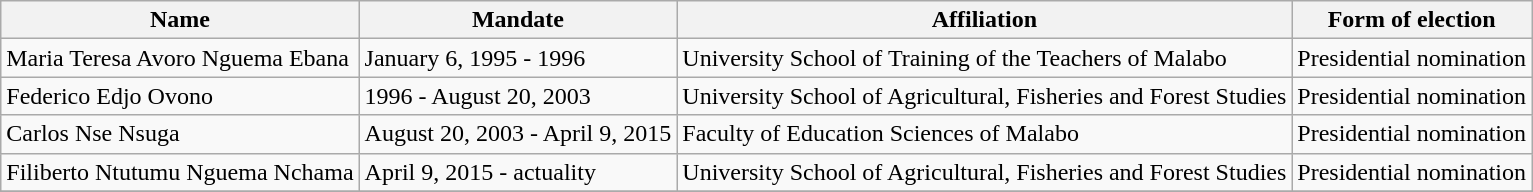<table class="wikitable">
<tr>
<th>Name</th>
<th>Mandate</th>
<th>Affiliation</th>
<th>Form of election</th>
</tr>
<tr>
<td>Maria Teresa Avoro Nguema Ebana</td>
<td>January 6, 1995 - 1996</td>
<td>University School of Training of the Teachers of Malabo</td>
<td>Presidential nomination</td>
</tr>
<tr>
<td>Federico Edjo Ovono</td>
<td>1996 - August 20, 2003</td>
<td>University School of Agricultural, Fisheries and Forest Studies</td>
<td>Presidential nomination</td>
</tr>
<tr>
<td>Carlos Nse Nsuga</td>
<td>August 20, 2003 - April 9, 2015</td>
<td>Faculty of Education Sciences of Malabo</td>
<td>Presidential nomination</td>
</tr>
<tr>
<td>Filiberto Ntutumu Nguema Nchama</td>
<td>April 9, 2015 - actuality</td>
<td>University School of Agricultural, Fisheries and Forest Studies</td>
<td>Presidential nomination</td>
</tr>
<tr>
</tr>
</table>
